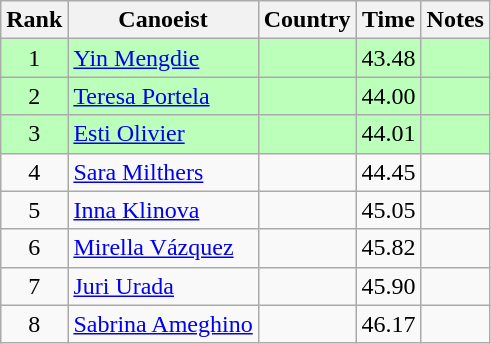<table class="wikitable" style="text-align:center">
<tr>
<th>Rank</th>
<th>Canoeist</th>
<th>Country</th>
<th>Time</th>
<th>Notes</th>
</tr>
<tr bgcolor=bbffbb>
<td>1</td>
<td align="left"><a href='#'>Yin Mengdie</a></td>
<td align="left"></td>
<td>43.48</td>
<td></td>
</tr>
<tr bgcolor=bbffbb>
<td>2</td>
<td align="left"><a href='#'>Teresa Portela</a></td>
<td align="left"></td>
<td>44.00</td>
<td></td>
</tr>
<tr bgcolor=bbffbb>
<td>3</td>
<td align="left"><a href='#'>Esti Olivier</a></td>
<td align="left"></td>
<td>44.01</td>
<td></td>
</tr>
<tr>
<td>4</td>
<td align="left"><a href='#'>Sara Milthers</a></td>
<td align="left"></td>
<td>44.45</td>
<td></td>
</tr>
<tr>
<td>5</td>
<td align="left"><a href='#'>Inna Klinova</a></td>
<td align="left"></td>
<td>45.05</td>
<td></td>
</tr>
<tr>
<td>6</td>
<td align="left"><a href='#'>Mirella Vázquez</a></td>
<td align="left"></td>
<td>45.82</td>
<td></td>
</tr>
<tr>
<td>7</td>
<td align="left"><a href='#'>Juri Urada</a></td>
<td align="left"></td>
<td>45.90</td>
<td></td>
</tr>
<tr>
<td>8</td>
<td align="left"><a href='#'>Sabrina Ameghino</a></td>
<td align="left"></td>
<td>46.17</td>
<td></td>
</tr>
</table>
